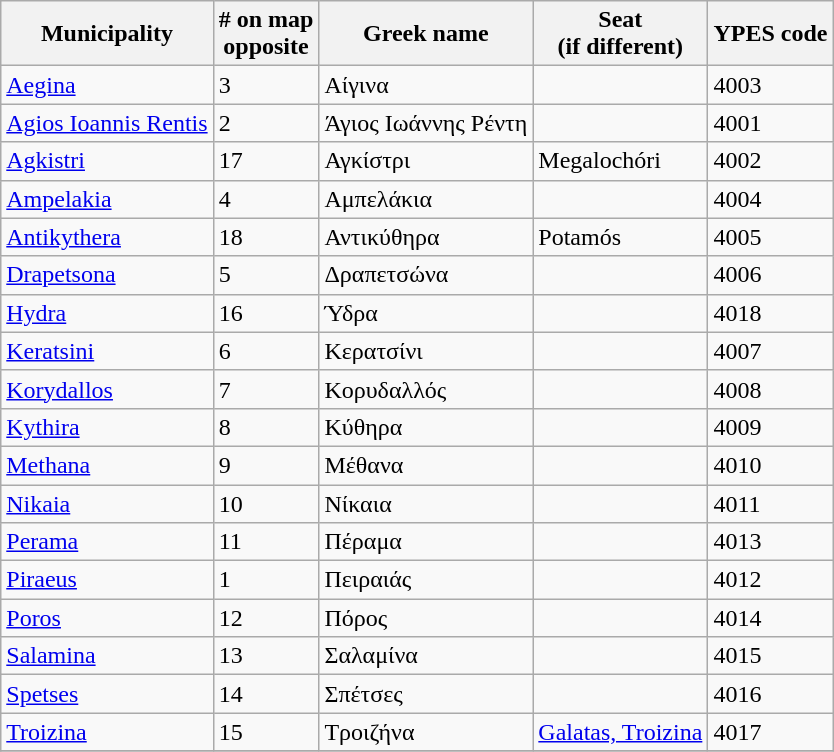<table class="wikitable sortable">
<tr>
<th>Municipality</th>
<th># on map<br>opposite </th>
<th>Greek name</th>
<th>Seat<br>(if different)</th>
<th>YPES code</th>
</tr>
<tr>
<td><a href='#'>Aegina</a></td>
<td>3</td>
<td>Αίγινα</td>
<td></td>
<td>4003</td>
</tr>
<tr>
<td><a href='#'>Agios Ioannis Rentis</a></td>
<td>2</td>
<td>Άγιος Ιωάννης Ρέντη</td>
<td></td>
<td>4001</td>
</tr>
<tr>
<td><a href='#'>Agkistri</a></td>
<td>17</td>
<td>Αγκίστρι</td>
<td>Megalochóri</td>
<td>4002</td>
</tr>
<tr>
<td><a href='#'>Ampelakia</a></td>
<td>4</td>
<td>Αμπελάκια</td>
<td></td>
<td>4004</td>
</tr>
<tr>
<td><a href='#'>Antikythera</a></td>
<td>18</td>
<td>Αντικύθηρα</td>
<td>Potamós</td>
<td>4005</td>
</tr>
<tr>
<td><a href='#'>Drapetsona</a></td>
<td>5</td>
<td>Δραπετσώνα</td>
<td></td>
<td>4006</td>
</tr>
<tr>
<td><a href='#'>Hydra</a></td>
<td>16</td>
<td>Ύδρα</td>
<td></td>
<td>4018</td>
</tr>
<tr>
<td><a href='#'>Keratsini</a></td>
<td>6</td>
<td>Κερατσίνι</td>
<td></td>
<td>4007</td>
</tr>
<tr>
<td><a href='#'>Korydallos</a></td>
<td>7</td>
<td>Κορυδαλλός</td>
<td></td>
<td>4008</td>
</tr>
<tr>
<td><a href='#'>Kythira</a></td>
<td>8</td>
<td>Κύθηρα</td>
<td></td>
<td>4009</td>
</tr>
<tr>
<td><a href='#'>Methana</a></td>
<td>9</td>
<td>Μέθανα</td>
<td></td>
<td>4010</td>
</tr>
<tr>
<td><a href='#'>Nikaia</a></td>
<td>10</td>
<td>Νίκαια</td>
<td></td>
<td>4011</td>
</tr>
<tr>
<td><a href='#'>Perama</a></td>
<td>11</td>
<td>Πέραμα</td>
<td></td>
<td>4013</td>
</tr>
<tr>
<td><a href='#'>Piraeus</a></td>
<td>1</td>
<td>Πειραιάς</td>
<td></td>
<td>4012</td>
</tr>
<tr>
<td><a href='#'>Poros</a></td>
<td>12</td>
<td>Πόρος</td>
<td></td>
<td>4014</td>
</tr>
<tr>
<td><a href='#'>Salamina </a></td>
<td>13</td>
<td>Σαλαμίνα</td>
<td></td>
<td>4015</td>
</tr>
<tr>
<td><a href='#'>Spetses</a></td>
<td>14</td>
<td>Σπέτσες</td>
<td></td>
<td>4016</td>
</tr>
<tr>
<td><a href='#'>Troizina</a></td>
<td>15</td>
<td>Τροιζήνα</td>
<td><a href='#'>Galatas, Troizina</a></td>
<td>4017</td>
</tr>
<tr>
</tr>
</table>
